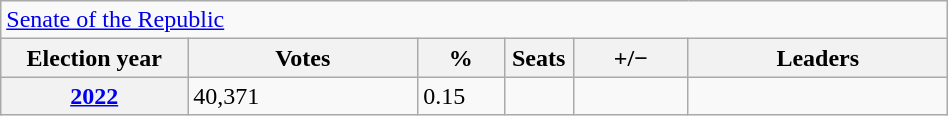<table class=wikitable style="width:50%; border:1px #AAAAFF solid">
<tr>
<td colspan=6><a href='#'>Senate of the Republic</a></td>
</tr>
<tr>
<th width=13%>Election year</th>
<th width=16%>Votes</th>
<th width=6%>%</th>
<th width=1%>Seats</th>
<th width=8%>+/−</th>
<th width=18%>Leaders</th>
</tr>
<tr>
<th><a href='#'>2022</a></th>
<td>40,371</td>
<td>0.15</td>
<td></td>
<td></td>
<td></td>
</tr>
</table>
